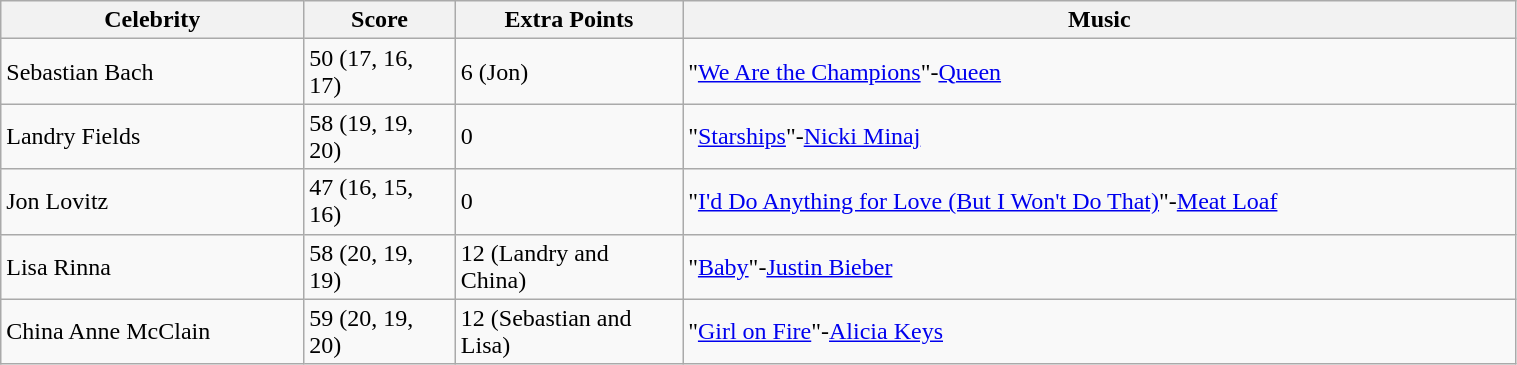<table class="wikitable" style="width:80%;">
<tr>
<th style="width:20%;">Celebrity</th>
<th style="width:10%;">Score</th>
<th style="width:15%;">Extra Points</th>
<th style="width:60%;">Music</th>
</tr>
<tr>
<td>Sebastian Bach</td>
<td>50 (17, 16, 17)</td>
<td>6 (Jon)</td>
<td>"<a href='#'>We Are the Champions</a>"-<a href='#'>Queen</a></td>
</tr>
<tr>
<td>Landry Fields</td>
<td>58 (19, 19, 20)</td>
<td>0</td>
<td>"<a href='#'>Starships</a>"-<a href='#'>Nicki Minaj</a></td>
</tr>
<tr>
<td>Jon Lovitz</td>
<td>47 (16, 15, 16)</td>
<td>0</td>
<td>"<a href='#'>I'd Do Anything for Love (But I Won't Do That)</a>"-<a href='#'>Meat Loaf</a></td>
</tr>
<tr>
<td>Lisa Rinna</td>
<td>58 (20, 19, 19)</td>
<td>12 (Landry and China)</td>
<td>"<a href='#'>Baby</a>"-<a href='#'>Justin Bieber</a></td>
</tr>
<tr>
<td>China Anne McClain</td>
<td>59 (20, 19, 20)</td>
<td>12 (Sebastian and Lisa)</td>
<td>"<a href='#'>Girl on Fire</a>"-<a href='#'>Alicia Keys</a></td>
</tr>
</table>
